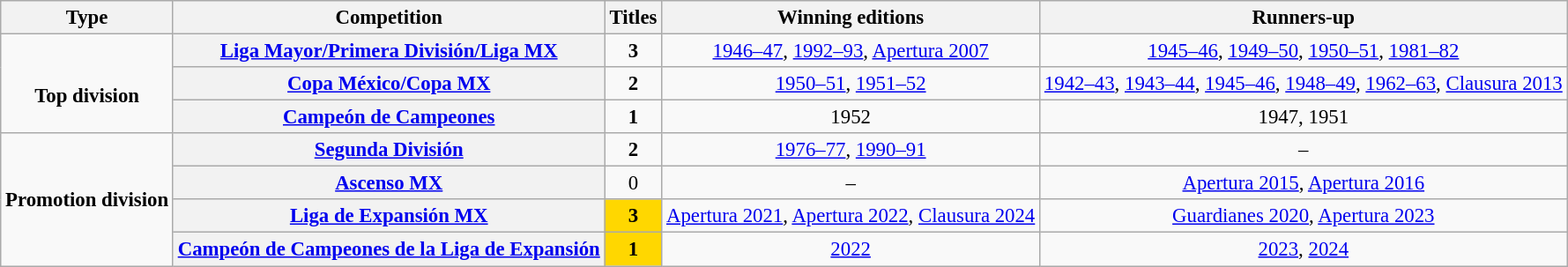<table class="wikitable plainrowheaders" style="font-size:95%; text-align: center;">
<tr>
<th>Type</th>
<th>Competition</th>
<th>Titles</th>
<th>Winning editions</th>
<th>Runners-up</th>
</tr>
<tr>
<td rowspan="3"><br><strong>Top division</strong></td>
<th scope=col><a href='#'>Liga Mayor/Primera División/Liga MX</a></th>
<td><strong>3</strong></td>
<td><a href='#'>1946–47</a>, <a href='#'>1992–93</a>, <a href='#'>Apertura 2007</a></td>
<td><a href='#'>1945–46</a>, <a href='#'>1949–50</a>, <a href='#'>1950–51</a>, <a href='#'>1981–82</a></td>
</tr>
<tr>
<th scope=col><a href='#'>Copa México/Copa MX</a></th>
<td><strong>2</strong></td>
<td><a href='#'>1950–51</a>, <a href='#'>1951–52</a></td>
<td><a href='#'>1942–43</a>, <a href='#'>1943–44</a>, <a href='#'>1945–46</a>, <a href='#'>1948–49</a>, <a href='#'>1962–63</a>, <a href='#'>Clausura 2013</a></td>
</tr>
<tr>
<th scope=col><a href='#'>Campeón de Campeones</a></th>
<td><strong>1</strong></td>
<td>1952</td>
<td>1947, 1951</td>
</tr>
<tr>
<td rowspan="4"><strong>Promotion division</strong></td>
<th scope="col"><a href='#'>Segunda División</a></th>
<td><strong>2</strong></td>
<td><a href='#'>1976–77</a>, <a href='#'>1990–91</a></td>
<td>–</td>
</tr>
<tr>
<th scope="col"><a href='#'>Ascenso MX</a></th>
<td>0</td>
<td>–</td>
<td><a href='#'>Apertura 2015</a>, <a href='#'>Apertura 2016</a></td>
</tr>
<tr>
<th scope="col"><a href='#'>Liga de Expansión MX</a></th>
<td bgcolor="gold"><strong>3</strong></td>
<td><a href='#'>Apertura 2021</a>, <a href='#'>Apertura 2022</a>, <a href='#'>Clausura 2024</a></td>
<td><a href='#'>Guardianes 2020</a>, <a href='#'>Apertura 2023</a></td>
</tr>
<tr>
<th scope=col><a href='#'>Campeón de Campeones de la Liga de Expansión</a></th>
<td bgcolor="gold"><strong>1</strong></td>
<td><a href='#'>2022</a></td>
<td><a href='#'>2023</a>, <a href='#'>2024</a></td>
</tr>
</table>
